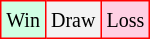<table class="wikitable">
<tr>
<td style="background-color: #d0ffe3; border:1px solid red;"><small>Win</small></td>
<td style="background-color: #f3f3f3; border:1px solid red;"><small>Draw</small></td>
<td style="background-color: #ffd0e3; border:1px solid red;"><small>Loss</small></td>
</tr>
</table>
